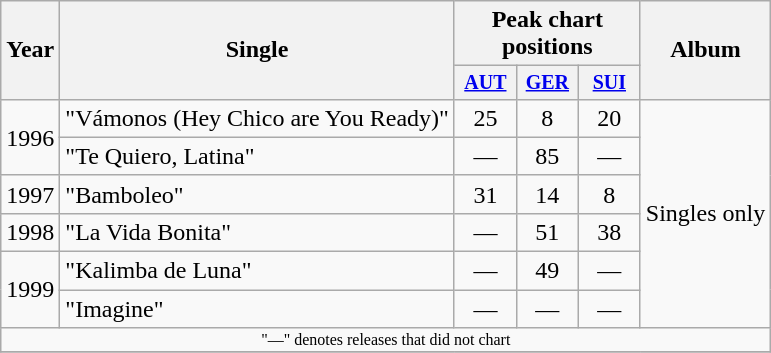<table class="wikitable" style="text-align:center;">
<tr>
<th rowspan="2">Year</th>
<th rowspan="2">Single</th>
<th colspan="3">Peak chart positions</th>
<th rowspan="2">Album</th>
</tr>
<tr style="font-size:smaller;">
<th width="35"><a href='#'>AUT</a><br></th>
<th width="35"><a href='#'>GER</a><br></th>
<th width="35"><a href='#'>SUI</a><br></th>
</tr>
<tr>
<td rowspan=2>1996</td>
<td align="left">"Vámonos (Hey Chico are You Ready)"</td>
<td>25</td>
<td>8</td>
<td>20</td>
<td align="left" rowspan="6">Singles only</td>
</tr>
<tr>
<td align="left">"Te Quiero, Latina"</td>
<td>—</td>
<td>85</td>
<td>—</td>
</tr>
<tr>
<td>1997</td>
<td align="left">"Bamboleo"</td>
<td>31</td>
<td>14</td>
<td>8</td>
</tr>
<tr>
<td>1998</td>
<td align="left">"La Vida Bonita"</td>
<td>—</td>
<td>51</td>
<td>38</td>
</tr>
<tr>
<td rowspan=2>1999</td>
<td align="left">"Kalimba de Luna"</td>
<td>—</td>
<td>49</td>
<td>—</td>
</tr>
<tr>
<td align="left">"Imagine"</td>
<td>—</td>
<td>—</td>
<td>—</td>
</tr>
<tr>
<td colspan="15" style="font-size:8pt">"—" denotes releases that did not chart</td>
</tr>
<tr>
</tr>
</table>
